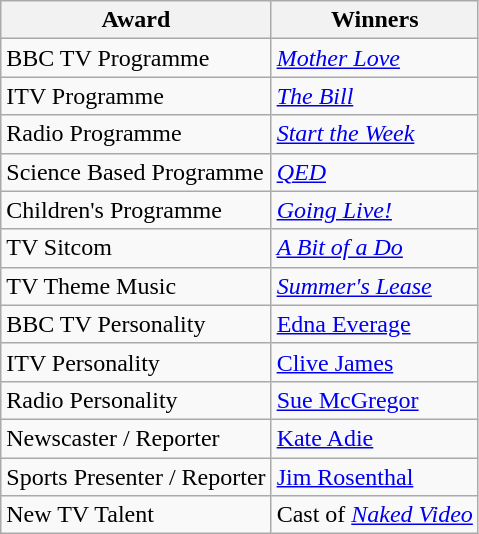<table class="wikitable">
<tr>
<th>Award</th>
<th>Winners</th>
</tr>
<tr>
<td>BBC TV Programme</td>
<td><em><a href='#'>Mother Love</a></em></td>
</tr>
<tr>
<td>ITV Programme</td>
<td><em><a href='#'>The Bill</a></em></td>
</tr>
<tr>
<td>Radio Programme</td>
<td><em><a href='#'>Start the Week</a></em></td>
</tr>
<tr>
<td>Science Based Programme</td>
<td><em><a href='#'>QED</a></em></td>
</tr>
<tr>
<td>Children's Programme</td>
<td><em><a href='#'>Going Live!</a></em></td>
</tr>
<tr>
<td>TV Sitcom</td>
<td><em><a href='#'>A Bit of a Do</a></em></td>
</tr>
<tr>
<td>TV Theme Music</td>
<td><em><a href='#'>Summer's Lease</a></em></td>
</tr>
<tr>
<td>BBC TV Personality</td>
<td><a href='#'>Edna Everage</a></td>
</tr>
<tr>
<td>ITV Personality</td>
<td><a href='#'>Clive James</a></td>
</tr>
<tr>
<td>Radio Personality</td>
<td><a href='#'>Sue McGregor</a></td>
</tr>
<tr>
<td>Newscaster / Reporter</td>
<td><a href='#'>Kate Adie</a></td>
</tr>
<tr>
<td>Sports Presenter / Reporter</td>
<td><a href='#'>Jim Rosenthal</a></td>
</tr>
<tr>
<td>New TV Talent</td>
<td>Cast of <em><a href='#'>Naked Video</a></em></td>
</tr>
</table>
